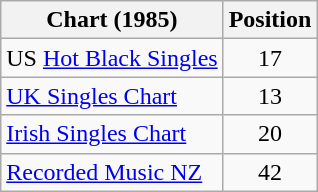<table class="wikitable sortable" style="text-align:center;">
<tr>
<th>Chart (1985)</th>
<th>Position</th>
</tr>
<tr>
<td align="left">US <a href='#'>Hot Black Singles</a></td>
<td>17</td>
</tr>
<tr>
<td align="left"><a href='#'>UK Singles Chart</a></td>
<td>13</td>
</tr>
<tr>
<td align="left"><a href='#'>Irish Singles Chart</a></td>
<td>20</td>
</tr>
<tr>
<td align="left"><a href='#'>Recorded Music NZ</a></td>
<td>42</td>
</tr>
</table>
